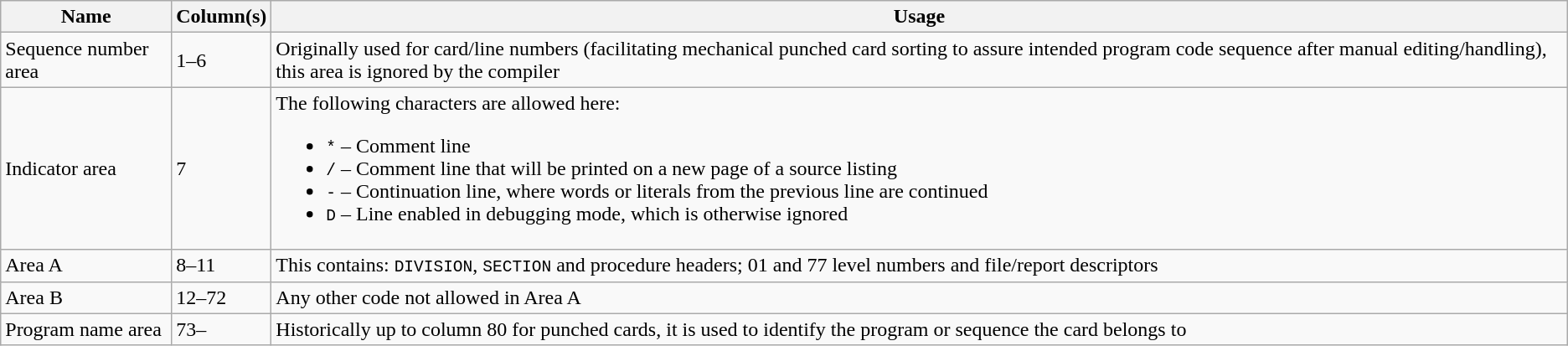<table class="wikitable">
<tr>
<th>Name</th>
<th>Column(s)</th>
<th>Usage</th>
</tr>
<tr>
<td>Sequence number area</td>
<td>1–6</td>
<td>Originally used for card/line numbers (facilitating mechanical punched card sorting to assure intended program code sequence after manual editing/handling), this area is ignored by the compiler</td>
</tr>
<tr>
<td>Indicator area</td>
<td>7</td>
<td>The following characters are allowed here:<br><ul><li><code>*</code> – Comment line</li><li><code>/</code> – Comment line that will be printed on a new page of a source listing</li><li><code>-</code> – Continuation line, where words or literals from the previous line are continued</li><li><code>D</code> – Line enabled in debugging mode, which is otherwise ignored</li></ul></td>
</tr>
<tr>
<td>Area A</td>
<td>8–11</td>
<td>This contains: <code>DIVISION</code>, <code>SECTION</code> and procedure headers; 01 and 77 level numbers and file/report descriptors</td>
</tr>
<tr>
<td>Area B</td>
<td>12–72</td>
<td>Any other code not allowed in Area A</td>
</tr>
<tr>
<td>Program name area</td>
<td>73–</td>
<td>Historically up to column 80 for punched cards, it is used to identify the program or sequence the card belongs to</td>
</tr>
</table>
